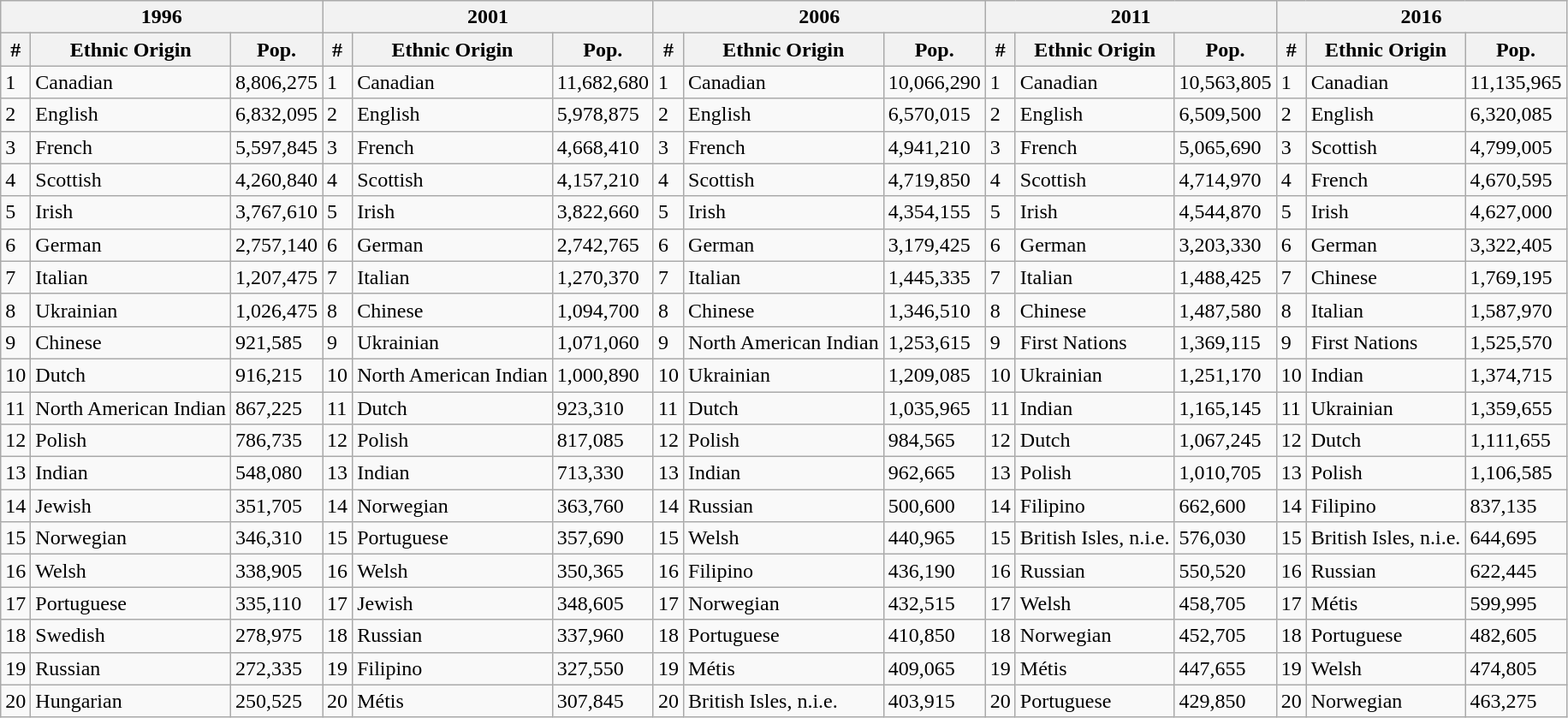<table class="wikitable sortable sticky-header-multi" style=text-align:center" style="margin:1em auto;">
<tr>
<th colspan="3">1996</th>
<th colspan="3">2001</th>
<th colspan="3">2006</th>
<th colspan="3">2011</th>
<th colspan="3">2016</th>
</tr>
<tr>
<th>#</th>
<th>Ethnic Origin</th>
<th>Pop.</th>
<th>#</th>
<th>Ethnic Origin</th>
<th>Pop.</th>
<th>#</th>
<th>Ethnic Origin</th>
<th>Pop.</th>
<th>#</th>
<th>Ethnic Origin</th>
<th>Pop.</th>
<th>#</th>
<th>Ethnic Origin</th>
<th>Pop.</th>
</tr>
<tr>
<td>1</td>
<td>Canadian</td>
<td>8,806,275</td>
<td>1</td>
<td>Canadian</td>
<td>11,682,680</td>
<td>1</td>
<td>Canadian</td>
<td>10,066,290</td>
<td>1</td>
<td>Canadian</td>
<td>10,563,805</td>
<td>1</td>
<td>Canadian</td>
<td>11,135,965</td>
</tr>
<tr>
<td>2</td>
<td>English</td>
<td>6,832,095</td>
<td>2</td>
<td>English</td>
<td>5,978,875</td>
<td>2</td>
<td>English</td>
<td>6,570,015</td>
<td>2</td>
<td>English</td>
<td>6,509,500</td>
<td>2</td>
<td>English</td>
<td>6,320,085</td>
</tr>
<tr>
<td>3</td>
<td>French</td>
<td>5,597,845</td>
<td>3</td>
<td>French</td>
<td>4,668,410</td>
<td>3</td>
<td>French</td>
<td>4,941,210</td>
<td>3</td>
<td>French</td>
<td>5,065,690</td>
<td>3</td>
<td>Scottish</td>
<td>4,799,005</td>
</tr>
<tr>
<td>4</td>
<td>Scottish</td>
<td>4,260,840</td>
<td>4</td>
<td>Scottish</td>
<td>4,157,210</td>
<td>4</td>
<td>Scottish</td>
<td>4,719,850</td>
<td>4</td>
<td>Scottish</td>
<td>4,714,970</td>
<td>4</td>
<td>French</td>
<td>4,670,595</td>
</tr>
<tr>
<td>5</td>
<td>Irish</td>
<td>3,767,610</td>
<td>5</td>
<td>Irish</td>
<td>3,822,660</td>
<td>5</td>
<td>Irish</td>
<td>4,354,155</td>
<td>5</td>
<td>Irish</td>
<td>4,544,870</td>
<td>5</td>
<td>Irish</td>
<td>4,627,000</td>
</tr>
<tr>
<td>6</td>
<td>German</td>
<td>2,757,140</td>
<td>6</td>
<td>German</td>
<td>2,742,765</td>
<td>6</td>
<td>German</td>
<td>3,179,425</td>
<td>6</td>
<td>German</td>
<td>3,203,330</td>
<td>6</td>
<td>German</td>
<td>3,322,405</td>
</tr>
<tr>
<td>7</td>
<td>Italian</td>
<td>1,207,475</td>
<td>7</td>
<td>Italian</td>
<td>1,270,370</td>
<td>7</td>
<td>Italian</td>
<td>1,445,335</td>
<td>7</td>
<td>Italian</td>
<td>1,488,425</td>
<td>7</td>
<td>Chinese</td>
<td>1,769,195</td>
</tr>
<tr>
<td>8</td>
<td>Ukrainian</td>
<td>1,026,475</td>
<td>8</td>
<td>Chinese</td>
<td>1,094,700</td>
<td>8</td>
<td>Chinese</td>
<td>1,346,510</td>
<td>8</td>
<td>Chinese</td>
<td>1,487,580</td>
<td>8</td>
<td>Italian</td>
<td>1,587,970</td>
</tr>
<tr>
<td>9</td>
<td>Chinese</td>
<td>921,585</td>
<td>9</td>
<td>Ukrainian</td>
<td>1,071,060</td>
<td>9</td>
<td>North American Indian</td>
<td>1,253,615</td>
<td>9</td>
<td>First Nations</td>
<td>1,369,115</td>
<td>9</td>
<td>First Nations</td>
<td>1,525,570</td>
</tr>
<tr>
<td>10</td>
<td>Dutch</td>
<td>916,215</td>
<td>10</td>
<td>North American Indian</td>
<td>1,000,890</td>
<td>10</td>
<td>Ukrainian</td>
<td>1,209,085</td>
<td>10</td>
<td>Ukrainian</td>
<td>1,251,170</td>
<td>10</td>
<td>Indian</td>
<td>1,374,715</td>
</tr>
<tr>
<td>11</td>
<td>North American Indian</td>
<td>867,225</td>
<td>11</td>
<td>Dutch</td>
<td>923,310</td>
<td>11</td>
<td>Dutch</td>
<td>1,035,965</td>
<td>11</td>
<td>Indian</td>
<td>1,165,145</td>
<td>11</td>
<td>Ukrainian</td>
<td>1,359,655</td>
</tr>
<tr>
<td>12</td>
<td>Polish</td>
<td>786,735</td>
<td>12</td>
<td>Polish</td>
<td>817,085</td>
<td>12</td>
<td>Polish</td>
<td>984,565</td>
<td>12</td>
<td>Dutch</td>
<td>1,067,245</td>
<td>12</td>
<td>Dutch</td>
<td>1,111,655</td>
</tr>
<tr>
<td>13</td>
<td>Indian</td>
<td>548,080</td>
<td>13</td>
<td>Indian</td>
<td>713,330</td>
<td>13</td>
<td>Indian</td>
<td>962,665</td>
<td>13</td>
<td>Polish</td>
<td>1,010,705</td>
<td>13</td>
<td>Polish</td>
<td>1,106,585</td>
</tr>
<tr>
<td>14</td>
<td>Jewish</td>
<td>351,705</td>
<td>14</td>
<td>Norwegian</td>
<td>363,760</td>
<td>14</td>
<td>Russian</td>
<td>500,600</td>
<td>14</td>
<td>Filipino</td>
<td>662,600</td>
<td>14</td>
<td>Filipino</td>
<td>837,135</td>
</tr>
<tr>
<td>15</td>
<td>Norwegian</td>
<td>346,310</td>
<td>15</td>
<td>Portuguese</td>
<td>357,690</td>
<td>15</td>
<td>Welsh</td>
<td>440,965</td>
<td>15</td>
<td>British Isles, n.i.e.</td>
<td>576,030</td>
<td>15</td>
<td>British Isles, n.i.e.</td>
<td>644,695</td>
</tr>
<tr>
<td>16</td>
<td>Welsh</td>
<td>338,905</td>
<td>16</td>
<td>Welsh</td>
<td>350,365</td>
<td>16</td>
<td>Filipino</td>
<td>436,190</td>
<td>16</td>
<td>Russian</td>
<td>550,520</td>
<td>16</td>
<td>Russian</td>
<td>622,445</td>
</tr>
<tr>
<td>17</td>
<td>Portuguese</td>
<td>335,110</td>
<td>17</td>
<td>Jewish</td>
<td>348,605</td>
<td>17</td>
<td>Norwegian</td>
<td>432,515</td>
<td>17</td>
<td>Welsh</td>
<td>458,705</td>
<td>17</td>
<td>Métis</td>
<td>599,995</td>
</tr>
<tr>
<td>18</td>
<td>Swedish</td>
<td>278,975</td>
<td>18</td>
<td>Russian</td>
<td>337,960</td>
<td>18</td>
<td>Portuguese</td>
<td>410,850</td>
<td>18</td>
<td>Norwegian</td>
<td>452,705</td>
<td>18</td>
<td>Portuguese</td>
<td>482,605</td>
</tr>
<tr>
<td>19</td>
<td>Russian</td>
<td>272,335</td>
<td>19</td>
<td>Filipino</td>
<td>327,550</td>
<td>19</td>
<td>Métis</td>
<td>409,065</td>
<td>19</td>
<td>Métis</td>
<td>447,655</td>
<td>19</td>
<td>Welsh</td>
<td>474,805</td>
</tr>
<tr>
<td>20</td>
<td>Hungarian</td>
<td>250,525</td>
<td>20</td>
<td>Métis</td>
<td>307,845</td>
<td>20</td>
<td>British Isles, n.i.e.</td>
<td>403,915</td>
<td>20</td>
<td>Portuguese</td>
<td>429,850</td>
<td>20</td>
<td>Norwegian</td>
<td>463,275</td>
</tr>
</table>
